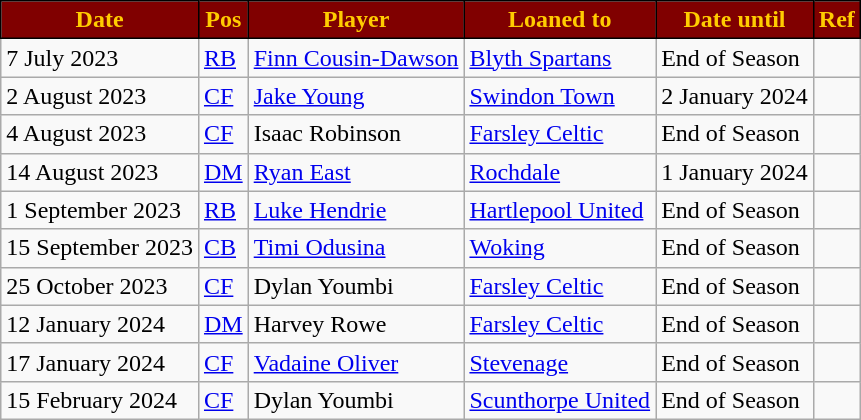<table class="wikitable plainrowheaders sortable">
<tr>
<th style="color:#FFCC00; background:#800000; border:1px solid black">Date</th>
<th style="color:#FFCC00; background:#800000; border:1px solid black">Pos</th>
<th style="color:#FFCC00; background:#800000; border:1px solid black">Player</th>
<th style="color:#FFCC00; background:#800000; border:1px solid black">Loaned to</th>
<th style="color:#FFCC00; background:#800000; border:1px solid black">Date until</th>
<th style="color:#FFCC00; background:#800000; border:1px solid black">Ref</th>
</tr>
<tr>
<td>7 July 2023</td>
<td><a href='#'>RB</a></td>
<td> <a href='#'>Finn Cousin-Dawson</a></td>
<td> <a href='#'>Blyth Spartans</a></td>
<td>End of Season</td>
<td></td>
</tr>
<tr>
<td>2 August 2023</td>
<td><a href='#'>CF</a></td>
<td> <a href='#'>Jake Young</a></td>
<td> <a href='#'>Swindon Town</a></td>
<td>2 January 2024</td>
<td></td>
</tr>
<tr>
<td>4 August 2023</td>
<td><a href='#'>CF</a></td>
<td> Isaac Robinson</td>
<td> <a href='#'>Farsley Celtic</a></td>
<td>End of Season</td>
<td></td>
</tr>
<tr>
<td>14 August 2023</td>
<td><a href='#'>DM</a></td>
<td> <a href='#'>Ryan East</a></td>
<td> <a href='#'>Rochdale</a></td>
<td>1 January 2024</td>
<td></td>
</tr>
<tr>
<td>1 September 2023</td>
<td><a href='#'>RB</a></td>
<td> <a href='#'>Luke Hendrie</a></td>
<td> <a href='#'>Hartlepool United</a></td>
<td>End of Season</td>
<td></td>
</tr>
<tr>
<td>15 September 2023</td>
<td><a href='#'>CB</a></td>
<td> <a href='#'>Timi Odusina</a></td>
<td> <a href='#'>Woking</a></td>
<td>End of Season</td>
<td></td>
</tr>
<tr>
<td>25 October 2023</td>
<td><a href='#'>CF</a></td>
<td> Dylan Youmbi</td>
<td> <a href='#'>Farsley Celtic</a></td>
<td>End of Season</td>
<td></td>
</tr>
<tr>
<td>12 January 2024</td>
<td><a href='#'>DM</a></td>
<td> Harvey Rowe</td>
<td> <a href='#'>Farsley Celtic</a></td>
<td>End of Season</td>
<td></td>
</tr>
<tr>
<td>17 January 2024</td>
<td><a href='#'>CF</a></td>
<td> <a href='#'>Vadaine Oliver</a></td>
<td> <a href='#'>Stevenage</a></td>
<td>End of Season</td>
<td></td>
</tr>
<tr>
<td>15 February 2024</td>
<td><a href='#'>CF</a></td>
<td> Dylan Youmbi</td>
<td> <a href='#'>Scunthorpe United</a></td>
<td>End of Season</td>
<td></td>
</tr>
</table>
